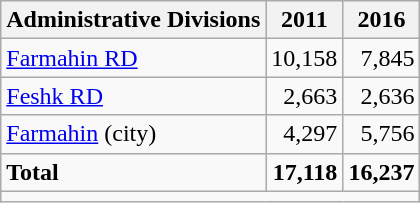<table class="wikitable">
<tr>
<th>Administrative Divisions</th>
<th>2011</th>
<th>2016</th>
</tr>
<tr>
<td><a href='#'>Farmahin RD</a></td>
<td style="text-align: right;">10,158</td>
<td style="text-align: right;">7,845</td>
</tr>
<tr>
<td><a href='#'>Feshk RD</a></td>
<td style="text-align: right;">2,663</td>
<td style="text-align: right;">2,636</td>
</tr>
<tr>
<td><a href='#'>Farmahin</a> (city)</td>
<td style="text-align: right;">4,297</td>
<td style="text-align: right;">5,756</td>
</tr>
<tr>
<td><strong>Total</strong></td>
<td style="text-align: right;"><strong>17,118</strong></td>
<td style="text-align: right;"><strong>16,237</strong></td>
</tr>
<tr>
<td colspan=3></td>
</tr>
</table>
